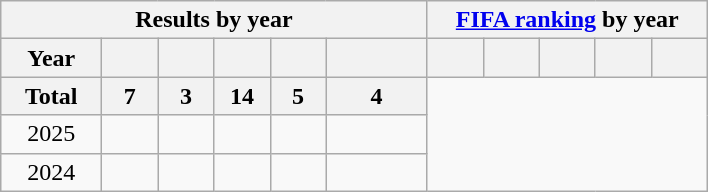<table class="wikitable sortable sticky-table-head sort-under" style="text-align:center;">
<tr>
<th colspan="6">Results by year</th>
<th colspan="5"><a href='#'>FIFA ranking</a> by year</th>
</tr>
<tr>
<th width="60">Year</th>
<th width="30"></th>
<th width="30"></th>
<th width="30"></th>
<th width="30"></th>
<th width="60"></th>
<th width="30"></th>
<th width="30"></th>
<th width="30"></th>
<th width="30"></th>
<th width="30"></th>
</tr>
<tr class="sorttop">
<th>Total<br></th>
<th>7</th>
<th>3</th>
<th>14</th>
<th> 5</th>
<th> 4</th>
</tr>
<tr>
<td>2025<br></td>
<td></td>
<td></td>
<td></td>
<td></td>
<td></td>
</tr>
<tr>
<td>2024<br></td>
<td></td>
<td></td>
<td></td>
<td></td>
<td></td>
</tr>
</table>
